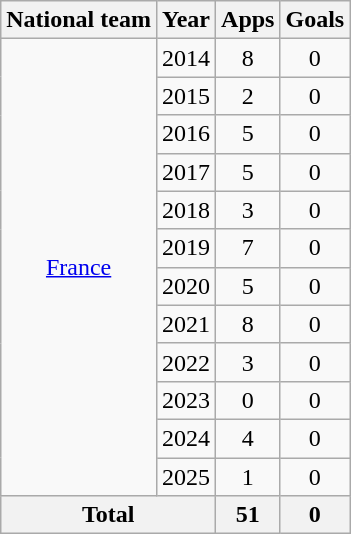<table class="wikitable" style="text-align: center;">
<tr>
<th>National team</th>
<th>Year</th>
<th>Apps</th>
<th>Goals</th>
</tr>
<tr>
<td rowspan="12"><a href='#'>France</a></td>
<td>2014</td>
<td>8</td>
<td>0</td>
</tr>
<tr>
<td>2015</td>
<td>2</td>
<td>0</td>
</tr>
<tr>
<td>2016</td>
<td>5</td>
<td>0</td>
</tr>
<tr>
<td>2017</td>
<td>5</td>
<td>0</td>
</tr>
<tr>
<td>2018</td>
<td>3</td>
<td>0</td>
</tr>
<tr>
<td>2019</td>
<td>7</td>
<td>0</td>
</tr>
<tr>
<td>2020</td>
<td>5</td>
<td>0</td>
</tr>
<tr>
<td>2021</td>
<td>8</td>
<td>0</td>
</tr>
<tr>
<td>2022</td>
<td>3</td>
<td>0</td>
</tr>
<tr>
<td>2023</td>
<td>0</td>
<td>0</td>
</tr>
<tr>
<td>2024</td>
<td>4</td>
<td>0</td>
</tr>
<tr>
<td>2025</td>
<td>1</td>
<td>0</td>
</tr>
<tr>
<th colspan="2">Total</th>
<th>51</th>
<th>0</th>
</tr>
</table>
